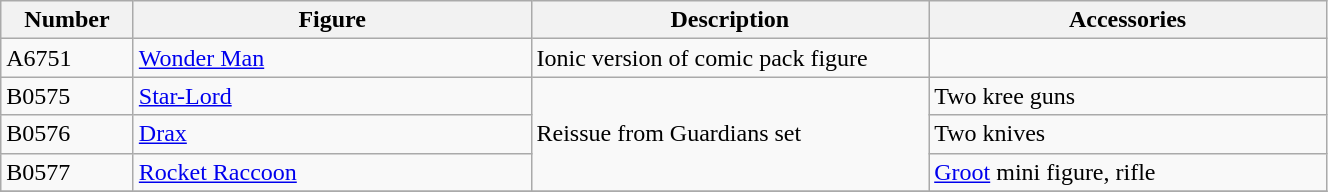<table class="wikitable" width="70%">
<tr>
<th width=10%>Number</th>
<th width=30%>Figure</th>
<th width=30%>Description</th>
<th width=30%>Accessories</th>
</tr>
<tr>
<td>A6751</td>
<td><a href='#'>Wonder Man</a></td>
<td>Ionic version of comic pack figure</td>
<td></td>
</tr>
<tr>
<td>B0575</td>
<td><a href='#'>Star-Lord</a></td>
<td rowspan="3">Reissue from Guardians set</td>
<td>Two kree guns</td>
</tr>
<tr>
<td>B0576</td>
<td><a href='#'>Drax</a></td>
<td>Two knives</td>
</tr>
<tr>
<td>B0577</td>
<td><a href='#'>Rocket Raccoon</a></td>
<td><a href='#'>Groot</a> mini figure, rifle</td>
</tr>
<tr>
</tr>
</table>
